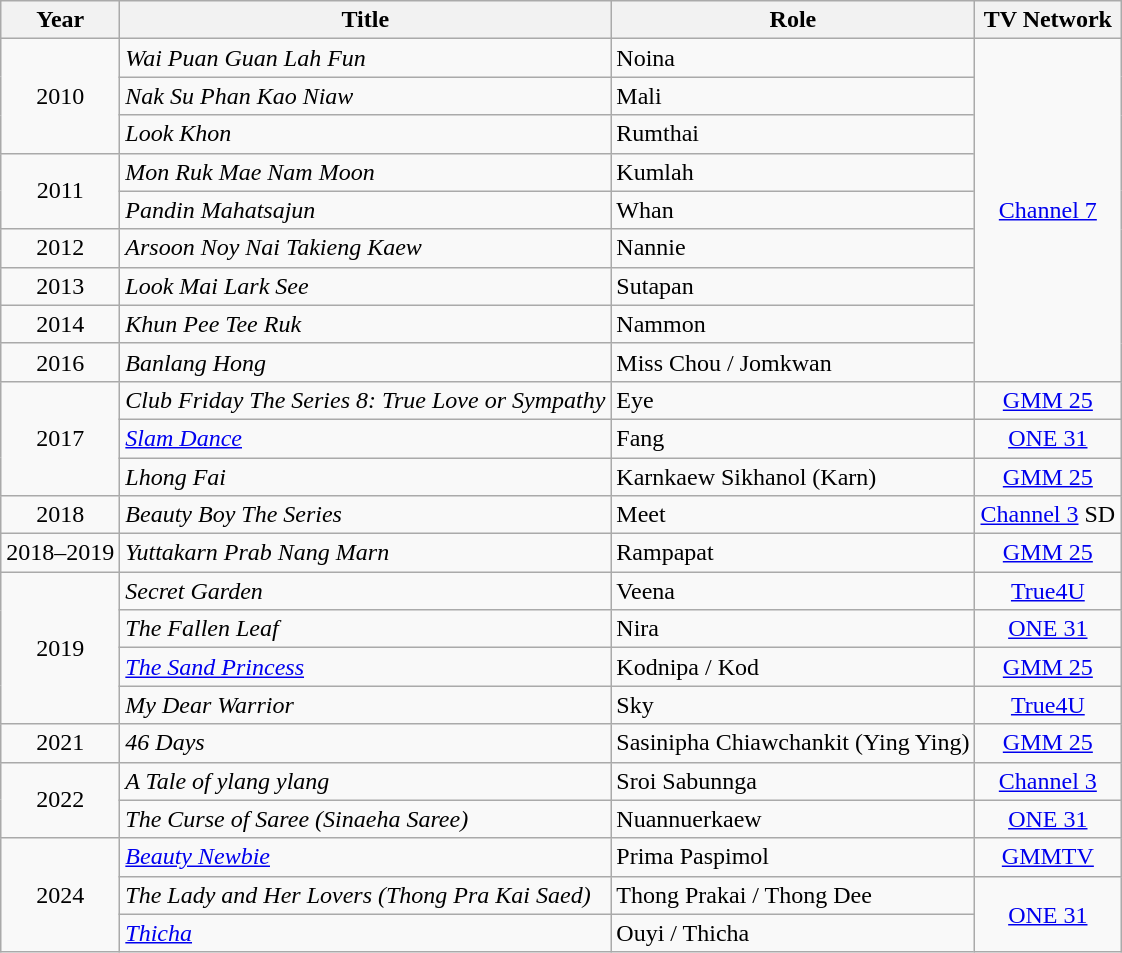<table class="wikitable sortable plainrowheaders">
<tr style="text-align:center;">
<th>Year</th>
<th>Title</th>
<th>Role</th>
<th>TV Network</th>
</tr>
<tr>
<td rowspan="3" style="text-align:center;">2010</td>
<td><em>Wai Puan Guan Lah Fun</em></td>
<td>Noina</td>
<td rowspan="9" style="text-align:center;"><a href='#'>Channel 7</a></td>
</tr>
<tr>
<td><em>Nak Su Phan Kao Niaw</em></td>
<td>Mali</td>
</tr>
<tr>
<td><em>Look Khon</em></td>
<td>Rumthai</td>
</tr>
<tr>
<td rowspan="2" style="text-align:center;">2011</td>
<td><em>Mon Ruk Mae Nam Moon</em></td>
<td>Kumlah</td>
</tr>
<tr>
<td><em>Pandin Mahatsajun</em></td>
<td>Whan</td>
</tr>
<tr>
<td style="text-align:center;">2012</td>
<td><em>Arsoon Noy Nai Takieng Kaew</em></td>
<td>Nannie</td>
</tr>
<tr>
<td style="text-align:center;">2013</td>
<td><em>Look Mai Lark See</em></td>
<td>Sutapan</td>
</tr>
<tr>
<td style="text-align:center;">2014</td>
<td><em>Khun Pee Tee Ruk</em></td>
<td>Nammon</td>
</tr>
<tr>
<td style="text-align:center;">2016</td>
<td><em>Banlang Hong</em></td>
<td>Miss Chou / Jomkwan</td>
</tr>
<tr>
<td rowspan="3" style="text-align:center;">2017</td>
<td><em>Club Friday The Series 8: True Love or Sympathy</em></td>
<td>Eye</td>
<td style="text-align:center;"><a href='#'>GMM 25</a></td>
</tr>
<tr>
<td><a href='#'><em>Slam Dance</em></a></td>
<td>Fang</td>
<td style="text-align:center;"><a href='#'>ONE 31</a></td>
</tr>
<tr>
<td><em>Lhong Fai</em></td>
<td>Karnkaew Sikhanol (Karn)</td>
<td style="text-align:center;"><a href='#'>GMM 25</a></td>
</tr>
<tr>
<td style="text-align:center;">2018</td>
<td><em>Beauty Boy The Series</em></td>
<td>Meet</td>
<td style="text-align:center;"><a href='#'>Channel 3</a> SD</td>
</tr>
<tr>
<td style="text-align:center;">2018–2019</td>
<td><em>Yuttakarn Prab Nang Marn</em></td>
<td>Rampapat</td>
<td style="text-align:center;"><a href='#'>GMM 25</a></td>
</tr>
<tr>
<td rowspan="4" style="text-align:center;">2019</td>
<td><em>Secret Garden</em></td>
<td>Veena</td>
<td style="text-align:center;"><a href='#'>True4U</a></td>
</tr>
<tr>
<td><em>The Fallen Leaf</em></td>
<td>Nira</td>
<td style="text-align:center;"><a href='#'>ONE 31</a></td>
</tr>
<tr>
<td><em><a href='#'>The Sand Princess</a></em></td>
<td>Kodnipa / Kod</td>
<td style="text-align:center;"><a href='#'>GMM 25</a></td>
</tr>
<tr>
<td><em>My Dear Warrior</em></td>
<td>Sky</td>
<td style="text-align:center;"><a href='#'>True4U</a></td>
</tr>
<tr>
<td rowspan="1" style="text-align:center;">2021</td>
<td><em>46 Days</em></td>
<td>Sasinipha Chiawchankit (Ying Ying)</td>
<td style="text-align:center;"><a href='#'>GMM 25</a></td>
</tr>
<tr>
<td rowspan="2" style="text-align:center;">2022</td>
<td><em>A Tale of ylang ylang</em></td>
<td>Sroi Sabunnga</td>
<td style="text-align:center;"><a href='#'>Channel 3</a></td>
</tr>
<tr>
<td><em>The Curse of Saree (Sinaeha Saree)</em></td>
<td>Nuannuerkaew</td>
<td style="text-align:center;"><a href='#'>ONE 31</a></td>
</tr>
<tr>
<td rowspan="3" style="text-align:center;">2024</td>
<td><em><a href='#'>Beauty Newbie</a></em></td>
<td>Prima Paspimol</td>
<td style="text-align:center;"><a href='#'>GMMTV</a></td>
</tr>
<tr>
<td><em>The Lady and Her Lovers (Thong Pra Kai Saed)</em></td>
<td>Thong Prakai / Thong Dee</td>
<td rowspan="2" style="text-align:center;"><a href='#'>ONE 31</a></td>
</tr>
<tr>
<td><em><a href='#'>Thicha</a></em></td>
<td>Ouyi / Thicha</td>
</tr>
</table>
